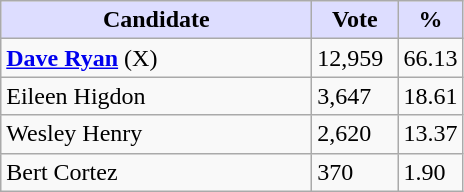<table class="wikitable">
<tr>
<th style="background:#ddf; width:200px;">Candidate</th>
<th style="background:#ddf; width:50px;">Vote</th>
<th style="background:#ddf; width:30px;">%</th>
</tr>
<tr>
<td><strong><a href='#'>Dave Ryan</a></strong> (X)</td>
<td>12,959</td>
<td>66.13</td>
</tr>
<tr>
<td>Eileen Higdon</td>
<td>3,647</td>
<td>18.61</td>
</tr>
<tr>
<td>Wesley Henry</td>
<td>2,620</td>
<td>13.37</td>
</tr>
<tr>
<td>Bert Cortez</td>
<td>370</td>
<td>1.90</td>
</tr>
</table>
